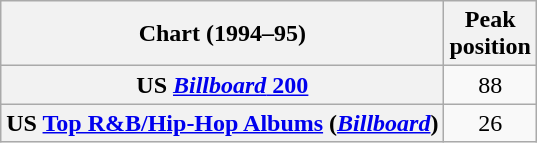<table class="wikitable sortable plainrowheaders" style="text-align:center;">
<tr>
<th scope="col">Chart (1994–95)</th>
<th scope="col">Peak<br>position</th>
</tr>
<tr>
<th scope="row">US <a href='#'><em>Billboard</em> 200</a></th>
<td>88</td>
</tr>
<tr>
<th scope="row">US <a href='#'>Top R&B/Hip-Hop Albums</a> (<em><a href='#'>Billboard</a></em>)</th>
<td>26</td>
</tr>
</table>
